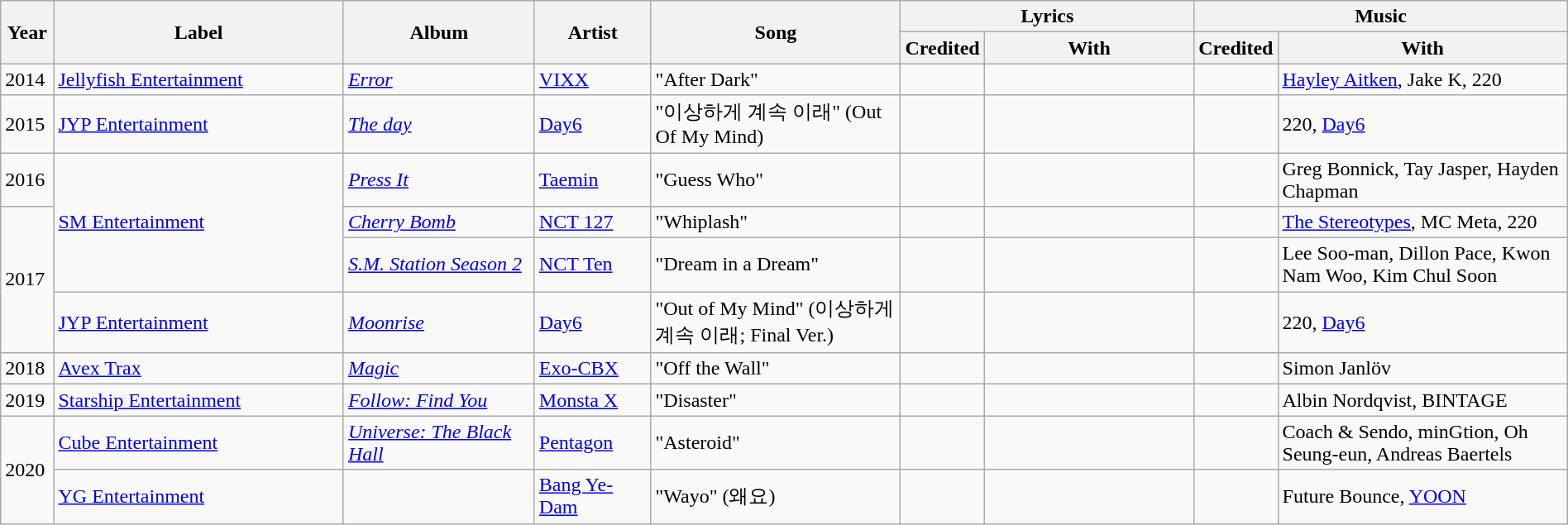<table class="wikitable"  style="width:100%">
<tr>
<th rowspan=2 width=50px>Year</th>
<th rowspan=2 width=800px>Label</th>
<th rowspan=2 width=500px>Album</th>
<th rowspan=2 width=200px>Artist</th>
<th rowspan=2 width=700px>Song</th>
<th colspan="2">Lyrics</th>
<th colspan="2">Music</th>
</tr>
<tr>
<th width=50px>Credited</th>
<th width=700px>With</th>
<th width=50px>Credited</th>
<th width=850px>With</th>
</tr>
<tr>
<td>2014</td>
<td><a href='#'>Jellyfish Entertainment</a></td>
<td><em><a href='#'>Error</a></em></td>
<td><a href='#'>VIXX</a></td>
<td>"After Dark"</td>
<td></td>
<td></td>
<td></td>
<td><a href='#'>Hayley Aitken</a>, Jake K, 220</td>
</tr>
<tr>
<td>2015</td>
<td><a href='#'>JYP Entertainment</a></td>
<td><em><a href='#'>The day</a> </em></td>
<td><a href='#'>Day6</a></td>
<td>"이상하게 계속 이래" (Out Of My Mind)</td>
<td></td>
<td></td>
<td></td>
<td>220, <a href='#'>Day6</a></td>
</tr>
<tr>
<td>2016</td>
<td rowspan="3"><a href='#'>SM Entertainment</a></td>
<td><em><a href='#'>Press It</a></em></td>
<td><a href='#'>Taemin</a></td>
<td>"Guess Who"</td>
<td></td>
<td></td>
<td></td>
<td>Greg Bonnick, Tay Jasper, Hayden Chapman</td>
</tr>
<tr>
<td rowspan="3">2017</td>
<td><a href='#'><em>Cherry Bomb</em></a></td>
<td><a href='#'>NCT 127</a></td>
<td>"Whiplash"</td>
<td></td>
<td></td>
<td></td>
<td><a href='#'>The Stereotypes</a>, MC Meta, 220</td>
</tr>
<tr>
<td><em><a href='#'>S.M. Station Season 2</a></em></td>
<td><a href='#'>NCT Ten</a></td>
<td>"Dream in a Dream"</td>
<td></td>
<td></td>
<td></td>
<td>Lee Soo-man, Dillon Pace, Kwon Nam Woo, Kim Chul Soon</td>
</tr>
<tr>
<td><a href='#'>JYP Entertainment</a></td>
<td><em><a href='#'>Moonrise</a> </em></td>
<td><a href='#'>Day6</a></td>
<td>"Out of My Mind" (이상하게 계속 이래; Final Ver.)</td>
<td></td>
<td></td>
<td></td>
<td>220, <a href='#'>Day6</a></td>
</tr>
<tr>
<td>2018</td>
<td><a href='#'>Avex Trax</a></td>
<td><a href='#'><em>Magic</em></a></td>
<td><a href='#'>Exo-CBX</a></td>
<td>"Off the Wall"</td>
<td></td>
<td></td>
<td></td>
<td>Simon Janlöv</td>
</tr>
<tr>
<td>2019</td>
<td><a href='#'>Starship Entertainment</a></td>
<td><em><a href='#'>Follow: Find You</a></em></td>
<td><a href='#'>Monsta X</a></td>
<td>"Disaster"</td>
<td></td>
<td></td>
<td></td>
<td>Albin Nordqvist, BINTAGE</td>
</tr>
<tr>
<td rowspan="2">2020</td>
<td><a href='#'>Cube Entertainment</a></td>
<td><em><a href='#'>Universe: The Black Hall</a></em></td>
<td><a href='#'>Pentagon</a></td>
<td>"Asteroid"</td>
<td></td>
<td></td>
<td></td>
<td>Coach & Sendo, minGtion, Oh Seung-eun, Andreas Baertels</td>
</tr>
<tr>
<td><a href='#'>YG Entertainment</a></td>
<td></td>
<td><a href='#'>Bang Ye-Dam</a></td>
<td>"Wayo" (왜요)</td>
<td></td>
<td></td>
<td></td>
<td>Future Bounce, <a href='#'>YOON</a></td>
</tr>
</table>
